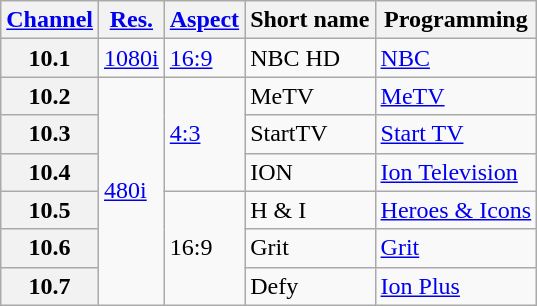<table class="wikitable">
<tr>
<th scope = "col"><a href='#'>Channel</a></th>
<th scope = "col"><a href='#'>Res.</a></th>
<th scope = "col"><a href='#'>Aspect</a></th>
<th scope = "col">Short name</th>
<th scope = "col">Programming</th>
</tr>
<tr>
<th scope = "row">10.1</th>
<td><a href='#'>1080i</a></td>
<td><a href='#'>16:9</a></td>
<td>NBC HD</td>
<td><a href='#'>NBC</a></td>
</tr>
<tr>
<th scope = "row">10.2</th>
<td rowspan=6><a href='#'>480i</a></td>
<td rowspan=3><a href='#'>4:3</a></td>
<td>MeTV</td>
<td><a href='#'>MeTV</a></td>
</tr>
<tr>
<th scope = "row">10.3</th>
<td>StartTV</td>
<td><a href='#'>Start TV</a></td>
</tr>
<tr>
<th scope = "row">10.4</th>
<td>ION</td>
<td><a href='#'>Ion Television</a></td>
</tr>
<tr>
<th scope = "row">10.5</th>
<td rowspan=3>16:9</td>
<td>H & I</td>
<td><a href='#'>Heroes & Icons</a></td>
</tr>
<tr>
<th scope = "row">10.6</th>
<td>Grit</td>
<td><a href='#'>Grit</a></td>
</tr>
<tr>
<th scope = "row">10.7</th>
<td>Defy</td>
<td><a href='#'>Ion Plus</a></td>
</tr>
</table>
